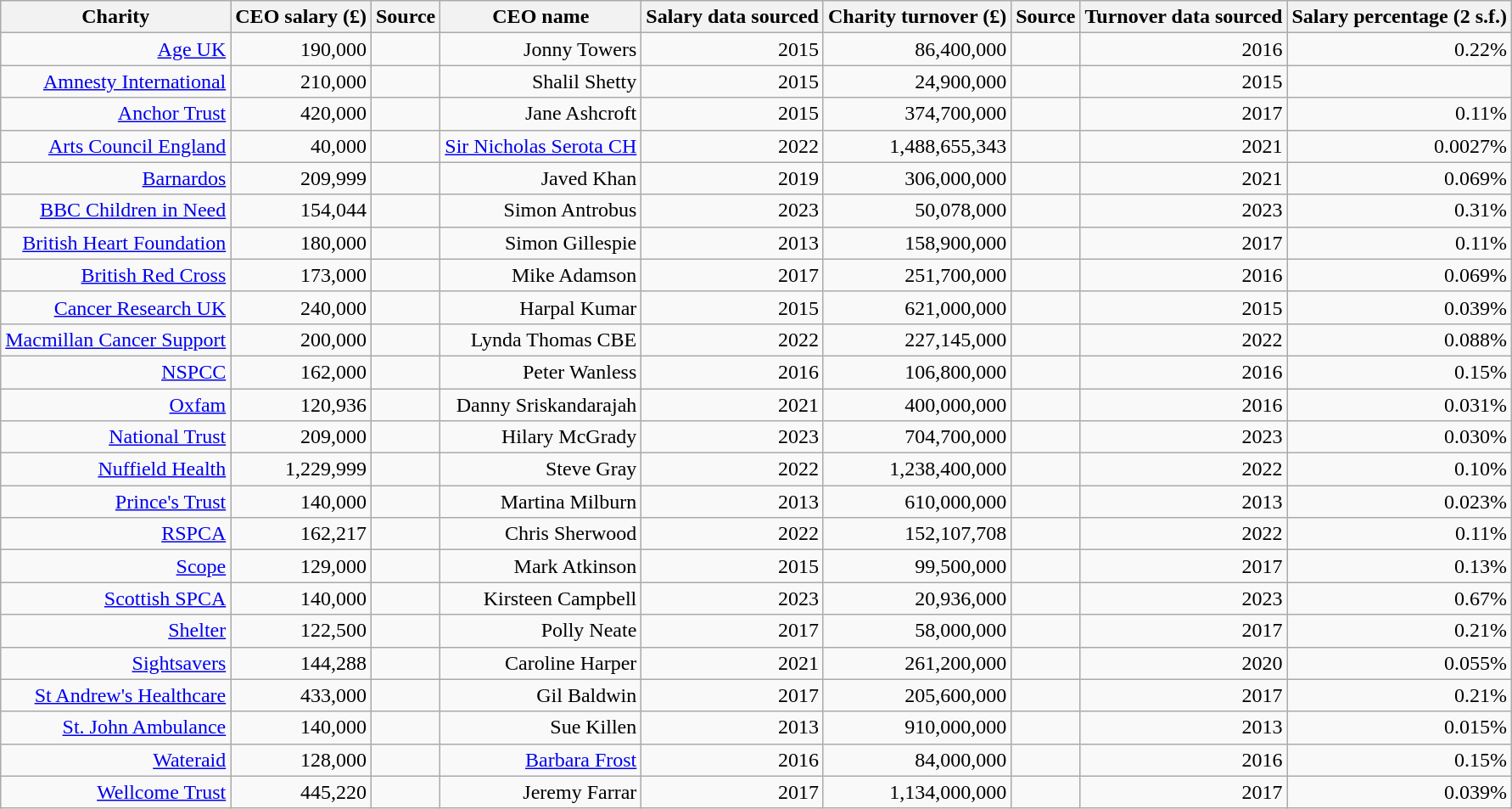<table class="wikitable sortable" style="text-align:right">
<tr>
<th>Charity</th>
<th data-sort-type="number">CEO salary (£)</th>
<th>Source</th>
<th>CEO name</th>
<th data-sort-type="number">Salary data sourced</th>
<th data-sort-type="number">Charity turnover (£)</th>
<th>Source</th>
<th data-sort-type="number">Turnover data sourced</th>
<th data-sort-type="number">Salary percentage (2 s.f.)</th>
</tr>
<tr>
<td><a href='#'>Age UK</a></td>
<td>190,000</td>
<td></td>
<td>Jonny Towers</td>
<td>2015</td>
<td>86,400,000</td>
<td></td>
<td>2016</td>
<td>0.22%</td>
</tr>
<tr>
<td><a href='#'>Amnesty International</a></td>
<td>210,000</td>
<td></td>
<td>Shalil Shetty</td>
<td>2015</td>
<td>24,900,000</td>
<td></td>
<td>2015</td>
<td></td>
</tr>
<tr>
<td><a href='#'>Anchor Trust</a></td>
<td>420,000</td>
<td></td>
<td>Jane Ashcroft</td>
<td>2015</td>
<td>374,700,000</td>
<td></td>
<td>2017</td>
<td>0.11%</td>
</tr>
<tr>
<td><a href='#'>Arts Council England</a></td>
<td>40,000</td>
<td></td>
<td><a href='#'>Sir Nicholas Serota CH</a></td>
<td>2022</td>
<td>1,488,655,343</td>
<td></td>
<td>2021</td>
<td>0.0027%</td>
</tr>
<tr>
<td><a href='#'>Barnardos</a></td>
<td>209,999</td>
<td></td>
<td>Javed Khan</td>
<td>2019</td>
<td>306,000,000</td>
<td></td>
<td>2021</td>
<td>0.069%</td>
</tr>
<tr>
<td><a href='#'>BBC Children in Need</a></td>
<td>154,044</td>
<td></td>
<td>Simon Antrobus</td>
<td>2023</td>
<td>50,078,000</td>
<td></td>
<td>2023</td>
<td>0.31%</td>
</tr>
<tr>
<td><a href='#'>British Heart Foundation</a></td>
<td>180,000</td>
<td></td>
<td>Simon Gillespie</td>
<td>2013</td>
<td>158,900,000</td>
<td></td>
<td>2017</td>
<td>0.11%</td>
</tr>
<tr>
<td><a href='#'>British Red Cross</a></td>
<td>173,000</td>
<td></td>
<td>Mike Adamson</td>
<td>2017</td>
<td>251,700,000</td>
<td></td>
<td>2016</td>
<td>0.069%</td>
</tr>
<tr>
<td><a href='#'>Cancer Research UK</a></td>
<td>240,000</td>
<td></td>
<td>Harpal Kumar</td>
<td>2015</td>
<td>621,000,000</td>
<td></td>
<td>2015</td>
<td>0.039%</td>
</tr>
<tr>
<td><a href='#'>Macmillan Cancer Support</a></td>
<td>200,000</td>
<td></td>
<td>Lynda Thomas CBE</td>
<td>2022</td>
<td>227,145,000</td>
<td></td>
<td>2022</td>
<td>0.088%</td>
</tr>
<tr>
<td><a href='#'>NSPCC</a></td>
<td>162,000</td>
<td></td>
<td>Peter Wanless</td>
<td>2016</td>
<td>106,800,000</td>
<td></td>
<td>2016</td>
<td>0.15%</td>
</tr>
<tr>
<td><a href='#'>Oxfam</a></td>
<td>120,936</td>
<td></td>
<td>Danny Sriskandarajah</td>
<td>2021</td>
<td>400,000,000</td>
<td></td>
<td>2016</td>
<td>0.031%</td>
</tr>
<tr>
<td><a href='#'>National Trust</a></td>
<td>209,000</td>
<td></td>
<td>Hilary McGrady</td>
<td>2023</td>
<td>704,700,000</td>
<td></td>
<td>2023</td>
<td>0.030%</td>
</tr>
<tr>
<td><a href='#'>Nuffield Health</a></td>
<td>1,229,999</td>
<td></td>
<td>Steve Gray</td>
<td>2022</td>
<td>1,238,400,000</td>
<td></td>
<td>2022</td>
<td>0.10%</td>
</tr>
<tr>
<td><a href='#'>Prince's Trust</a></td>
<td>140,000</td>
<td></td>
<td>Martina Milburn</td>
<td>2013</td>
<td>610,000,000</td>
<td></td>
<td>2013</td>
<td>0.023%</td>
</tr>
<tr>
<td><a href='#'>RSPCA</a></td>
<td>162,217</td>
<td></td>
<td>Chris Sherwood</td>
<td>2022</td>
<td>152,107,708</td>
<td></td>
<td>2022</td>
<td>0.11%</td>
</tr>
<tr>
<td><a href='#'> Scope</a></td>
<td>129,000</td>
<td></td>
<td>Mark Atkinson</td>
<td>2015</td>
<td>99,500,000</td>
<td></td>
<td>2017</td>
<td>0.13%</td>
</tr>
<tr>
<td><a href='#'>Scottish SPCA</a></td>
<td>140,000</td>
<td></td>
<td>Kirsteen Campbell</td>
<td>2023</td>
<td>20,936,000</td>
<td></td>
<td>2023</td>
<td>0.67%</td>
</tr>
<tr>
<td><a href='#'> Shelter</a></td>
<td>122,500</td>
<td></td>
<td>Polly Neate</td>
<td>2017</td>
<td>58,000,000</td>
<td></td>
<td>2017</td>
<td>0.21%</td>
</tr>
<tr>
<td><a href='#'>Sightsavers</a></td>
<td>144,288</td>
<td></td>
<td>Caroline Harper</td>
<td>2021</td>
<td>261,200,000</td>
<td></td>
<td>2020</td>
<td>0.055%</td>
</tr>
<tr>
<td><a href='#'>St Andrew's Healthcare</a></td>
<td>433,000</td>
<td></td>
<td>Gil Baldwin</td>
<td>2017</td>
<td>205,600,000</td>
<td></td>
<td>2017</td>
<td>0.21%</td>
</tr>
<tr>
<td><a href='#'>St. John Ambulance</a></td>
<td>140,000</td>
<td></td>
<td>Sue Killen</td>
<td>2013</td>
<td>910,000,000</td>
<td></td>
<td>2013</td>
<td>0.015%</td>
</tr>
<tr>
<td><a href='#'>Wateraid</a></td>
<td>128,000</td>
<td></td>
<td><a href='#'>Barbara Frost</a></td>
<td>2016</td>
<td>84,000,000</td>
<td></td>
<td>2016</td>
<td>0.15%</td>
</tr>
<tr>
<td><a href='#'>Wellcome Trust</a></td>
<td>445,220</td>
<td></td>
<td>Jeremy Farrar</td>
<td>2017</td>
<td>1,134,000,000</td>
<td></td>
<td>2017</td>
<td>0.039%</td>
</tr>
</table>
